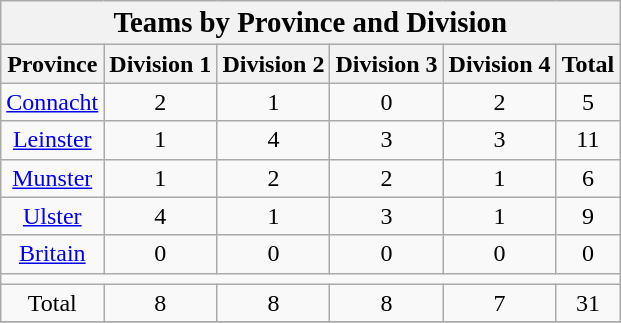<table class="wikitable" style="text-align:center">
<tr>
<th colspan=6><big>Teams by Province and Division</big></th>
</tr>
<tr>
<th>Province</th>
<th>Division 1</th>
<th>Division 2</th>
<th>Division 3</th>
<th>Division 4</th>
<th>Total</th>
</tr>
<tr>
<td><a href='#'>Connacht</a></td>
<td>2</td>
<td>1</td>
<td>0</td>
<td>2</td>
<td>5</td>
</tr>
<tr>
<td><a href='#'>Leinster</a></td>
<td>1</td>
<td>4</td>
<td>3</td>
<td>3</td>
<td>11</td>
</tr>
<tr>
<td><a href='#'>Munster</a></td>
<td>1</td>
<td>2</td>
<td>2</td>
<td>1</td>
<td>6</td>
</tr>
<tr>
<td><a href='#'>Ulster</a></td>
<td>4</td>
<td>1</td>
<td>3</td>
<td>1</td>
<td>9</td>
</tr>
<tr>
<td><a href='#'>Britain</a></td>
<td>0</td>
<td>0</td>
<td>0</td>
<td>0</td>
<td>0</td>
</tr>
<tr>
<td colspan=6></td>
</tr>
<tr>
<td>Total</td>
<td>8</td>
<td>8</td>
<td>8</td>
<td>7</td>
<td>31</td>
</tr>
<tr>
</tr>
</table>
